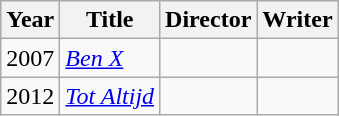<table class="wikitable">
<tr>
<th>Year</th>
<th>Title</th>
<th>Director</th>
<th>Writer</th>
</tr>
<tr>
<td>2007</td>
<td><em><a href='#'>Ben X</a></em></td>
<td></td>
<td></td>
</tr>
<tr>
<td>2012</td>
<td><em><a href='#'>Tot Altijd</a></em></td>
<td></td>
<td></td>
</tr>
</table>
